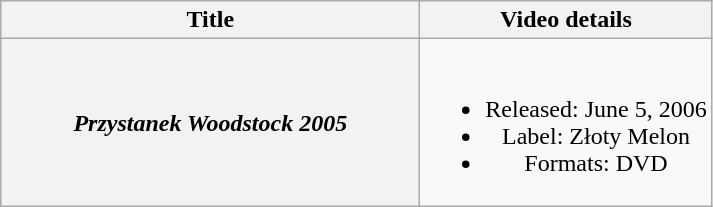<table class="wikitable plainrowheaders" style="text-align:center;">
<tr>
<th scope="col" style="width:17em;">Title</th>
<th scope="col">Video details</th>
</tr>
<tr>
<th scope="row"><em>Przystanek Woodstock 2005</em></th>
<td><br><ul><li>Released: June 5, 2006</li><li>Label: Złoty Melon</li><li>Formats: DVD</li></ul></td>
</tr>
</table>
